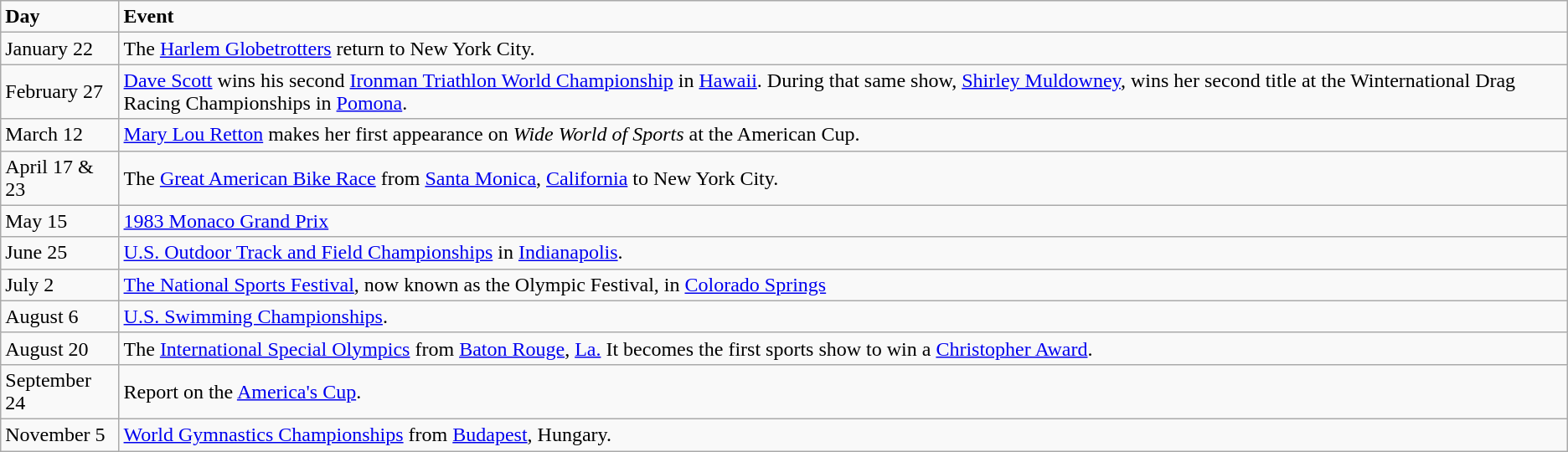<table class="wikitable">
<tr>
<td><strong>Day</strong></td>
<td><strong>Event</strong></td>
</tr>
<tr>
<td>January 22</td>
<td>The <a href='#'>Harlem Globetrotters</a> return to New York City.</td>
</tr>
<tr>
<td>February 27</td>
<td><a href='#'>Dave Scott</a> wins his second <a href='#'>Ironman Triathlon World Championship</a> in <a href='#'>Hawaii</a>. During that same show, <a href='#'>Shirley Muldowney</a>, wins her second title at the Winternational Drag Racing Championships in <a href='#'>Pomona</a>.</td>
</tr>
<tr>
<td>March 12</td>
<td><a href='#'>Mary Lou Retton</a> makes her first appearance on <em>Wide World of Sports</em> at the American Cup.</td>
</tr>
<tr>
<td>April 17 & 23</td>
<td>The <a href='#'>Great American Bike Race</a> from <a href='#'>Santa Monica</a>, <a href='#'>California</a> to New York City.</td>
</tr>
<tr>
<td>May 15</td>
<td><a href='#'>1983 Monaco Grand Prix</a></td>
</tr>
<tr>
<td>June 25</td>
<td><a href='#'>U.S. Outdoor Track and Field Championships</a> in <a href='#'>Indianapolis</a>.</td>
</tr>
<tr>
<td>July 2</td>
<td><a href='#'>The National Sports Festival</a>, now known as the Olympic Festival, in <a href='#'>Colorado Springs</a></td>
</tr>
<tr>
<td>August 6</td>
<td><a href='#'>U.S. Swimming Championships</a>.</td>
</tr>
<tr>
<td>August 20</td>
<td>The <a href='#'>International Special Olympics</a> from <a href='#'>Baton Rouge</a>, <a href='#'>La.</a> It becomes the first sports show to win a <a href='#'>Christopher Award</a>.</td>
</tr>
<tr>
<td>September 24</td>
<td>Report on the <a href='#'>America's Cup</a>.</td>
</tr>
<tr>
<td>November 5</td>
<td><a href='#'>World Gymnastics Championships</a> from <a href='#'>Budapest</a>, Hungary.</td>
</tr>
</table>
